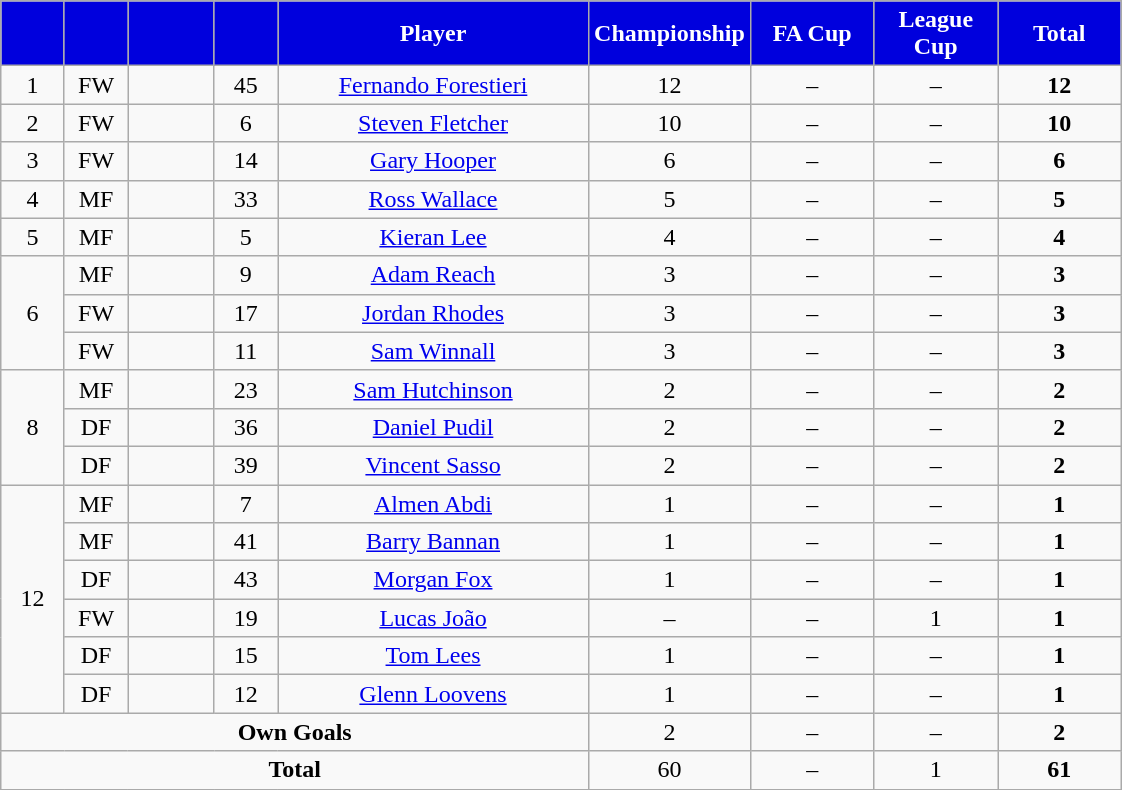<table class="wikitable" style="text-align:center;">
<tr>
<th style="background:#00d; color:white; width:35px;"></th>
<th style="background:#00d; color:white; width:35px;"></th>
<th style="background:#00d; color:#fff; width:50px;"></th>
<th style="background:#00d; color:white; width:35px;"></th>
<th style="background:#00d; color:white; width:200px;">Player</th>
<th style="background:#00d; color:white; width:75px;">Championship</th>
<th style="background:#00d; color:white; width:75px;">FA Cup</th>
<th style="background:#00d; color:white; width:75px;">League Cup</th>
<th style="background:#00d; color:white; width:75px;"><strong>Total</strong></th>
</tr>
<tr>
<td align=center>1</td>
<td align=center>FW</td>
<td align=center></td>
<td align=center>45</td>
<td align=center><a href='#'>Fernando Forestieri</a></td>
<td align=center>12</td>
<td align=center>–</td>
<td align=center>–</td>
<td align=center><strong>12</strong></td>
</tr>
<tr>
<td align=center>2</td>
<td align=center>FW</td>
<td align=center></td>
<td align=center>6</td>
<td align=center><a href='#'>Steven Fletcher</a></td>
<td align=center>10</td>
<td align=center>–</td>
<td align=center>–</td>
<td align=center><strong>10</strong></td>
</tr>
<tr>
<td align=center>3</td>
<td align=center>FW</td>
<td align=center></td>
<td align=center>14</td>
<td align=center><a href='#'>Gary Hooper</a></td>
<td align=center>6</td>
<td align=center>–</td>
<td align=center>–</td>
<td align=center><strong>6</strong></td>
</tr>
<tr>
<td align=center>4</td>
<td align=center>MF</td>
<td align=center></td>
<td align=center>33</td>
<td align=center><a href='#'>Ross Wallace</a></td>
<td align=center>5</td>
<td align=center>–</td>
<td align=center>–</td>
<td align=center><strong>5</strong></td>
</tr>
<tr>
<td>5</td>
<td align=center>MF</td>
<td align=center></td>
<td align=center>5</td>
<td align=center><a href='#'>Kieran Lee</a></td>
<td align=center>4</td>
<td align=center>–</td>
<td align=center>–</td>
<td align=center><strong>4</strong></td>
</tr>
<tr>
<td align=center rowspan=3>6</td>
<td align=center>MF</td>
<td align=center></td>
<td align=center>9</td>
<td align=center><a href='#'>Adam Reach</a></td>
<td align=center>3</td>
<td align=center>–</td>
<td align=center>–</td>
<td align=center><strong>3</strong></td>
</tr>
<tr>
<td align=center>FW</td>
<td align=center></td>
<td align=center>17</td>
<td align=center><a href='#'>Jordan Rhodes</a></td>
<td align=center>3</td>
<td align=center>–</td>
<td align=center>–</td>
<td align=center><strong>3</strong></td>
</tr>
<tr>
<td align=center>FW</td>
<td align=center></td>
<td align=center>11</td>
<td align=center><a href='#'>Sam Winnall</a></td>
<td align=center>3</td>
<td align=center>–</td>
<td align=center>–</td>
<td align=center><strong>3</strong></td>
</tr>
<tr>
<td align=center rowspan=3>8</td>
<td align=center>MF</td>
<td align=center></td>
<td align=center>23</td>
<td align=center><a href='#'>Sam Hutchinson</a></td>
<td align=center>2</td>
<td align=center>–</td>
<td align=center>–</td>
<td align=center><strong>2</strong></td>
</tr>
<tr>
<td align=center>DF</td>
<td align=center></td>
<td align=center>36</td>
<td align=center><a href='#'>Daniel Pudil</a></td>
<td align=center>2</td>
<td align=center>–</td>
<td align=center>–</td>
<td align=center><strong>2</strong></td>
</tr>
<tr>
<td align=center>DF</td>
<td align=center></td>
<td align=center>39</td>
<td align=center><a href='#'>Vincent Sasso</a></td>
<td align=center>2</td>
<td align=center>–</td>
<td align=center>–</td>
<td align=center><strong>2</strong></td>
</tr>
<tr>
<td align=center rowspan=6>12</td>
<td align=center>MF</td>
<td align=center></td>
<td align=center>7</td>
<td align=center><a href='#'>Almen Abdi</a></td>
<td align=center>1</td>
<td align=center>–</td>
<td align=center>–</td>
<td align=center><strong>1</strong></td>
</tr>
<tr>
<td align=center>MF</td>
<td align=center></td>
<td align=center>41</td>
<td align=center><a href='#'>Barry Bannan</a></td>
<td align=center>1</td>
<td align=center>–</td>
<td align=center>–</td>
<td align=center><strong>1</strong></td>
</tr>
<tr>
<td align=center>DF</td>
<td align=center></td>
<td align=center>43</td>
<td align=center><a href='#'>Morgan Fox</a></td>
<td align=center>1</td>
<td align=center>–</td>
<td align=center>–</td>
<td align=center><strong>1</strong></td>
</tr>
<tr>
<td align=center>FW</td>
<td align=center></td>
<td align=center>19</td>
<td align=center><a href='#'>Lucas João</a></td>
<td align=center>–</td>
<td align=center>–</td>
<td align=center>1</td>
<td align=center><strong>1</strong></td>
</tr>
<tr>
<td align=center>DF</td>
<td align=center></td>
<td align=center>15</td>
<td align=center><a href='#'>Tom Lees</a></td>
<td align=center>1</td>
<td align=center>–</td>
<td align=center>–</td>
<td align=center><strong>1</strong></td>
</tr>
<tr>
<td align=center>DF</td>
<td align=center></td>
<td align=center>12</td>
<td align=center><a href='#'>Glenn Loovens</a></td>
<td align=center>1</td>
<td align=center>–</td>
<td align=center>–</td>
<td align=center><strong>1</strong></td>
</tr>
<tr>
<td colspan=5><strong>Own Goals</strong></td>
<td>2</td>
<td>–</td>
<td>–</td>
<td><strong>2</strong></td>
</tr>
<tr>
<td colspan=5><strong>Total</strong></td>
<td>60</td>
<td>–</td>
<td>1</td>
<td><strong>61</strong></td>
</tr>
<tr>
</tr>
</table>
